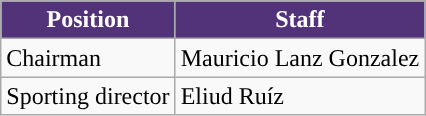<table class="wikitable">
<tr>
<th style=background-color:#523379;color:#FFFFFF>Position</th>
<th style=background-color:#523379;color:#FFFFFF>Staff</th>
</tr>
<tr>
<td>Chairman</td>
<td> Mauricio Lanz Gonzalez</td>
</tr>
<tr>
<td>Sporting director</td>
<td> Eliud Ruíz</td>
</tr>
</table>
